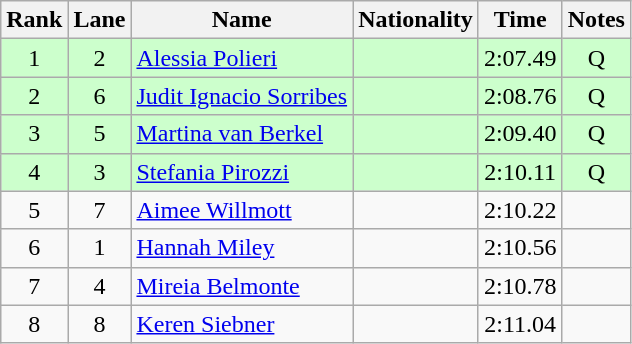<table class="wikitable sortable" style="text-align:center">
<tr>
<th>Rank</th>
<th>Lane</th>
<th>Name</th>
<th>Nationality</th>
<th>Time</th>
<th>Notes</th>
</tr>
<tr bgcolor=ccffcc>
<td>1</td>
<td>2</td>
<td align=left><a href='#'>Alessia Polieri</a></td>
<td align=left></td>
<td>2:07.49</td>
<td>Q</td>
</tr>
<tr bgcolor=ccffcc>
<td>2</td>
<td>6</td>
<td align=left><a href='#'>Judit Ignacio Sorribes</a></td>
<td align=left></td>
<td>2:08.76</td>
<td>Q</td>
</tr>
<tr bgcolor=ccffcc>
<td>3</td>
<td>5</td>
<td align=left><a href='#'>Martina van Berkel</a></td>
<td align=left></td>
<td>2:09.40</td>
<td>Q</td>
</tr>
<tr bgcolor=ccffcc>
<td>4</td>
<td>3</td>
<td align=left><a href='#'>Stefania Pirozzi</a></td>
<td align=left></td>
<td>2:10.11</td>
<td>Q</td>
</tr>
<tr>
<td>5</td>
<td>7</td>
<td align=left><a href='#'>Aimee Willmott</a></td>
<td align=left></td>
<td>2:10.22</td>
<td></td>
</tr>
<tr>
<td>6</td>
<td>1</td>
<td align=left><a href='#'>Hannah Miley</a></td>
<td align=left></td>
<td>2:10.56</td>
<td></td>
</tr>
<tr>
<td>7</td>
<td>4</td>
<td align=left><a href='#'>Mireia Belmonte</a></td>
<td align=left></td>
<td>2:10.78</td>
<td></td>
</tr>
<tr>
<td>8</td>
<td>8</td>
<td align=left><a href='#'>Keren Siebner</a></td>
<td align=left></td>
<td>2:11.04</td>
<td></td>
</tr>
</table>
